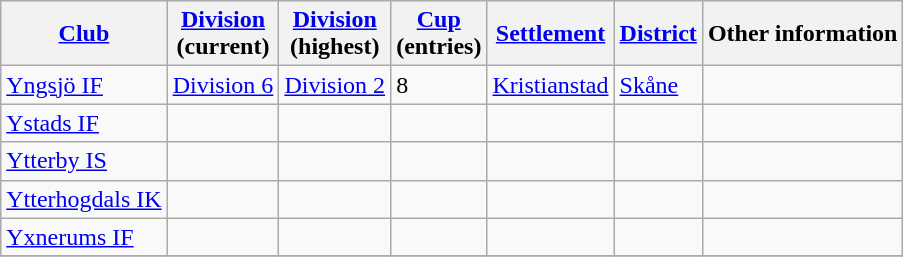<table class="wikitable" style="text-align:left">
<tr>
<th style= width="180px"><a href='#'>Club</a></th>
<th style= width="80px"><a href='#'>Division</a><br> (current)</th>
<th style= width="80px"><a href='#'>Division</a><br> (highest)</th>
<th style= width="60px"><a href='#'>Cup</a><br> (entries)</th>
<th style= width="110px"><a href='#'>Settlement</a></th>
<th style= width="110px"><a href='#'>District</a></th>
<th style= width="230px">Other information</th>
</tr>
<tr>
<td><a href='#'>Yngsjö IF</a></td>
<td><a href='#'>Division 6</a></td>
<td><a href='#'>Division 2</a></td>
<td>8</td>
<td><a href='#'>Kristianstad</a></td>
<td><a href='#'>Skåne</a></td>
<td></td>
</tr>
<tr>
<td><a href='#'>Ystads IF</a></td>
<td></td>
<td></td>
<td></td>
<td></td>
<td></td>
<td></td>
</tr>
<tr>
<td><a href='#'>Ytterby IS</a></td>
<td></td>
<td></td>
<td></td>
<td></td>
<td></td>
<td></td>
</tr>
<tr>
<td><a href='#'>Ytterhogdals IK</a></td>
<td></td>
<td></td>
<td></td>
<td></td>
<td></td>
<td></td>
</tr>
<tr>
<td><a href='#'>Yxnerums IF</a></td>
<td></td>
<td></td>
<td></td>
<td></td>
<td></td>
<td></td>
</tr>
<tr>
</tr>
</table>
